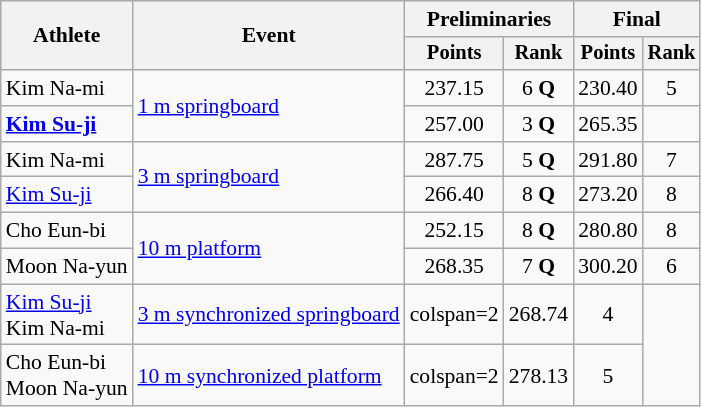<table class=wikitable style=font-size:90%;text-align:center>
<tr>
<th rowspan="2">Athlete</th>
<th rowspan="2">Event</th>
<th colspan="2">Preliminaries</th>
<th colspan="2">Final</th>
</tr>
<tr style="font-size:95%">
<th>Points</th>
<th>Rank</th>
<th>Points</th>
<th>Rank</th>
</tr>
<tr>
<td align=left>Kim Na-mi</td>
<td align=left rowspan=2><a href='#'>1 m springboard</a></td>
<td>237.15</td>
<td>6 <strong>Q</strong></td>
<td>230.40</td>
<td>5</td>
</tr>
<tr>
<td align=left><strong><a href='#'>Kim Su-ji</a></strong></td>
<td>257.00</td>
<td>3 <strong>Q</strong></td>
<td>265.35</td>
<td></td>
</tr>
<tr>
<td align=left>Kim Na-mi</td>
<td align=left rowspan=2><a href='#'>3 m springboard</a></td>
<td>287.75</td>
<td>5 <strong>Q</strong></td>
<td>291.80</td>
<td>7</td>
</tr>
<tr>
<td align=left><a href='#'>Kim Su-ji</a></td>
<td>266.40</td>
<td>8 <strong>Q</strong></td>
<td>273.20</td>
<td>8</td>
</tr>
<tr>
<td align=left>Cho Eun-bi</td>
<td align=left rowspan=2><a href='#'>10 m platform</a></td>
<td>252.15</td>
<td>8 <strong>Q</strong></td>
<td>280.80</td>
<td>8</td>
</tr>
<tr>
<td align=left>Moon Na-yun</td>
<td>268.35</td>
<td>7 <strong>Q</strong></td>
<td>300.20</td>
<td>6</td>
</tr>
<tr>
<td align=left><a href='#'>Kim Su-ji</a><br>Kim Na-mi</td>
<td align=left><a href='#'>3 m synchronized springboard</a></td>
<td>colspan=2 </td>
<td>268.74</td>
<td>4</td>
</tr>
<tr>
<td align=left>Cho Eun-bi<br>Moon Na-yun</td>
<td align=left><a href='#'>10 m synchronized platform</a></td>
<td>colspan=2 </td>
<td>278.13</td>
<td>5</td>
</tr>
</table>
